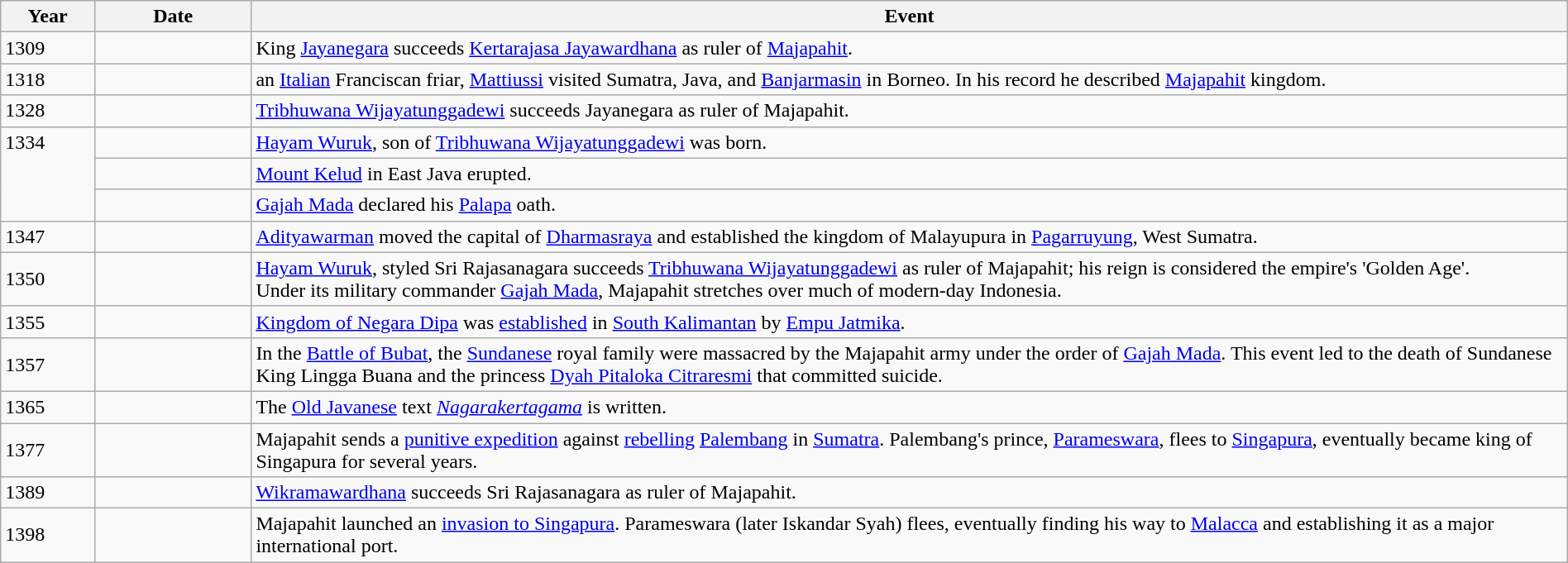<table class="wikitable" width="100%">
<tr>
<th style="width:6%">Year</th>
<th style="width:10%">Date</th>
<th>Event</th>
</tr>
<tr>
<td>1309</td>
<td></td>
<td>King <a href='#'>Jayanegara</a> succeeds <a href='#'>Kertarajasa Jayawardhana</a> as ruler of <a href='#'>Majapahit</a>.</td>
</tr>
<tr>
<td>1318</td>
<td></td>
<td>an <a href='#'>Italian</a> Franciscan friar, <a href='#'>Mattiussi</a> visited Sumatra, Java, and <a href='#'>Banjarmasin</a> in Borneo. In his record he described <a href='#'>Majapahit</a> kingdom.</td>
</tr>
<tr>
<td>1328</td>
<td></td>
<td><a href='#'>Tribhuwana Wijayatunggadewi</a> succeeds Jayanegara as ruler of Majapahit.</td>
</tr>
<tr>
<td rowspan="3" valign="top">1334</td>
<td></td>
<td><a href='#'>Hayam Wuruk</a>, son of <a href='#'>Tribhuwana Wijayatunggadewi</a> was born.</td>
</tr>
<tr>
<td></td>
<td><a href='#'>Mount Kelud</a> in East Java erupted.</td>
</tr>
<tr>
<td></td>
<td><a href='#'>Gajah Mada</a> declared his <a href='#'>Palapa</a> oath.</td>
</tr>
<tr>
<td>1347</td>
<td></td>
<td><a href='#'>Adityawarman</a> moved the capital of <a href='#'>Dharmasraya</a> and established the kingdom of Malayupura in <a href='#'>Pagarruyung</a>, West Sumatra.</td>
</tr>
<tr>
<td>1350</td>
<td></td>
<td><a href='#'>Hayam Wuruk</a>, styled Sri Rajasanagara succeeds <a href='#'>Tribhuwana Wijayatunggadewi</a> as ruler of Majapahit; his reign is considered the empire's 'Golden Age'. <br> Under its military commander <a href='#'>Gajah Mada</a>, Majapahit stretches over much of modern-day Indonesia.</td>
</tr>
<tr>
<td>1355</td>
<td></td>
<td><a href='#'>Kingdom of Negara Dipa</a> was <a href='#'>established</a> in <a href='#'>South Kalimantan</a> by <a href='#'>Empu Jatmika</a>.</td>
</tr>
<tr>
<td>1357</td>
<td></td>
<td>In the <a href='#'>Battle of Bubat</a>, the <a href='#'>Sundanese</a> royal family were massacred by the Majapahit army under the order of <a href='#'>Gajah Mada</a>. This event led to the death of Sundanese King Lingga Buana and the princess <a href='#'>Dyah Pitaloka Citraresmi</a> that committed suicide.</td>
</tr>
<tr>
<td>1365</td>
<td></td>
<td>The <a href='#'>Old Javanese</a> text <em><a href='#'>Nagarakertagama</a></em> is written.</td>
</tr>
<tr>
<td>1377</td>
<td></td>
<td>Majapahit sends a <a href='#'>punitive expedition</a> against <a href='#'>rebelling</a> <a href='#'>Palembang</a> in <a href='#'>Sumatra</a>. Palembang's prince, <a href='#'>Parameswara</a>, flees to <a href='#'>Singapura</a>, eventually became king of Singapura for several years.</td>
</tr>
<tr>
<td>1389</td>
<td></td>
<td><a href='#'>Wikramawardhana</a> succeeds Sri Rajasanagara as ruler of Majapahit.</td>
</tr>
<tr>
<td>1398</td>
<td></td>
<td>Majapahit launched an <a href='#'>invasion to Singapura</a>. Parameswara (later Iskandar Syah) flees, eventually finding his way to <a href='#'>Malacca</a> and establishing it as a major international port.</td>
</tr>
</table>
